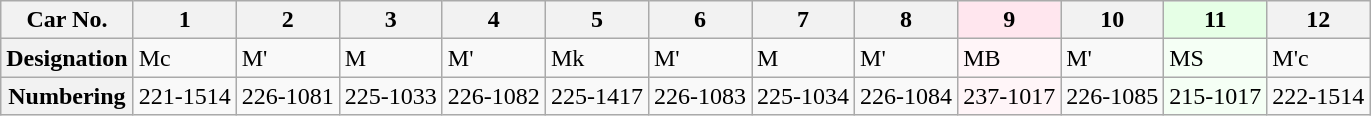<table class="wikitable">
<tr>
<th>Car No.</th>
<th>1</th>
<th>2</th>
<th>3</th>
<th>4</th>
<th>5</th>
<th>6</th>
<th>7</th>
<th>8</th>
<th style="background: #FFE6EE">9</th>
<th>10</th>
<th style="background: #E6FFE6">11</th>
<th>12</th>
</tr>
<tr>
<th>Designation</th>
<td>Mc</td>
<td>M'</td>
<td>M</td>
<td>M'</td>
<td>Mk</td>
<td>M'</td>
<td>M</td>
<td>M'</td>
<td style="background: #FFF5F8">MB</td>
<td>M'</td>
<td style="background: #F5FFF5">MS</td>
<td>M'c</td>
</tr>
<tr>
<th>Numbering</th>
<td>221-1514</td>
<td>226-1081</td>
<td>225-1033</td>
<td>226-1082</td>
<td>225-1417</td>
<td>226-1083</td>
<td>225-1034</td>
<td>226-1084</td>
<td style="background: #FFF5F8">237-1017</td>
<td>226-1085</td>
<td style="background: #F5FFF5">215-1017</td>
<td>222-1514</td>
</tr>
</table>
